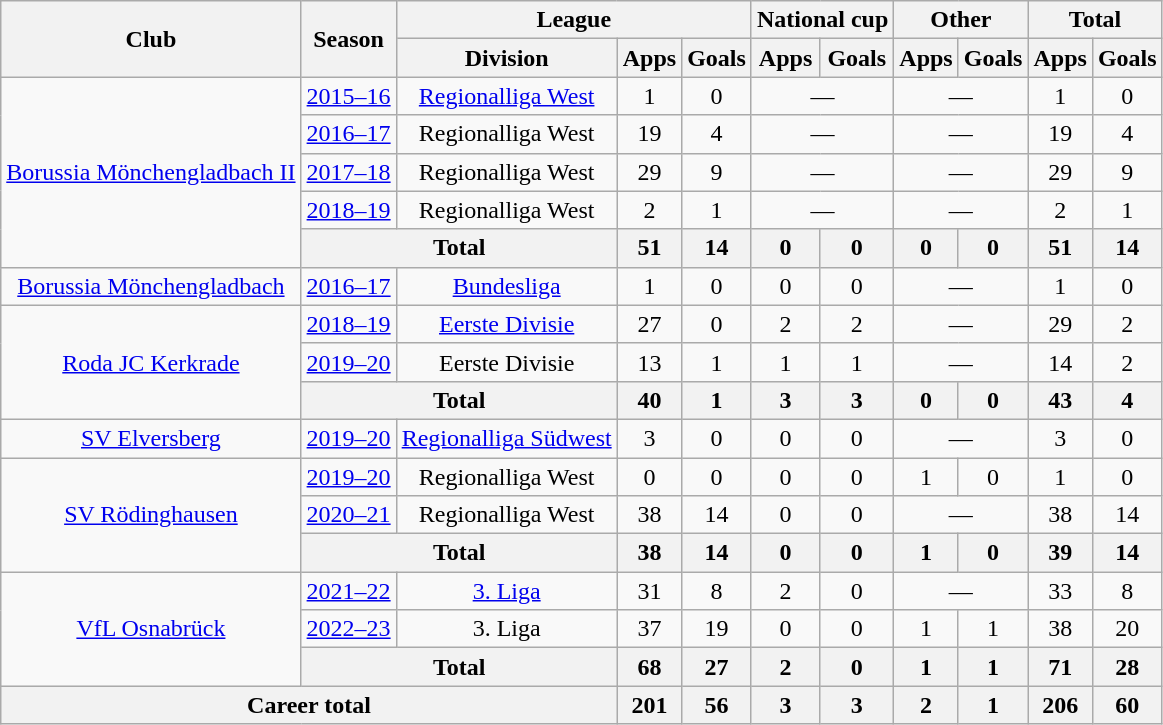<table class="wikitable" style="text-align:center">
<tr>
<th rowspan="2">Club</th>
<th rowspan="2">Season</th>
<th colspan="3">League</th>
<th colspan="2">National cup</th>
<th colspan="2">Other</th>
<th colspan="2">Total</th>
</tr>
<tr>
<th>Division</th>
<th>Apps</th>
<th>Goals</th>
<th>Apps</th>
<th>Goals</th>
<th>Apps</th>
<th>Goals</th>
<th>Apps</th>
<th>Goals</th>
</tr>
<tr>
<td rowspan="5"><a href='#'>Borussia Mönchengladbach II</a></td>
<td><a href='#'>2015–16</a></td>
<td><a href='#'>Regionalliga West</a></td>
<td>1</td>
<td>0</td>
<td colspan="2">—</td>
<td colspan="2">—</td>
<td>1</td>
<td>0</td>
</tr>
<tr>
<td><a href='#'>2016–17</a></td>
<td>Regionalliga West</td>
<td>19</td>
<td>4</td>
<td colspan="2">—</td>
<td colspan="2">—</td>
<td>19</td>
<td>4</td>
</tr>
<tr>
<td><a href='#'>2017–18</a></td>
<td>Regionalliga West</td>
<td>29</td>
<td>9</td>
<td colspan="2">—</td>
<td colspan="2">—</td>
<td>29</td>
<td>9</td>
</tr>
<tr>
<td><a href='#'>2018–19</a></td>
<td>Regionalliga West</td>
<td>2</td>
<td>1</td>
<td colspan="2">—</td>
<td colspan="2">—</td>
<td>2</td>
<td>1</td>
</tr>
<tr>
<th colspan="2">Total</th>
<th>51</th>
<th>14</th>
<th>0</th>
<th>0</th>
<th>0</th>
<th>0</th>
<th>51</th>
<th>14</th>
</tr>
<tr>
<td><a href='#'>Borussia Mönchengladbach</a></td>
<td><a href='#'>2016–17</a></td>
<td><a href='#'>Bundesliga</a></td>
<td>1</td>
<td>0</td>
<td>0</td>
<td>0</td>
<td colspan="2">—</td>
<td>1</td>
<td>0</td>
</tr>
<tr>
<td rowspan="3"><a href='#'>Roda JC Kerkrade</a></td>
<td><a href='#'>2018–19</a></td>
<td><a href='#'>Eerste Divisie</a></td>
<td>27</td>
<td>0</td>
<td>2</td>
<td>2</td>
<td colspan="2">—</td>
<td>29</td>
<td>2</td>
</tr>
<tr>
<td><a href='#'>2019–20</a></td>
<td>Eerste Divisie</td>
<td>13</td>
<td>1</td>
<td>1</td>
<td>1</td>
<td colspan="2">—</td>
<td>14</td>
<td>2</td>
</tr>
<tr>
<th colspan="2">Total</th>
<th>40</th>
<th>1</th>
<th>3</th>
<th>3</th>
<th>0</th>
<th>0</th>
<th>43</th>
<th>4</th>
</tr>
<tr>
<td><a href='#'>SV Elversberg</a></td>
<td><a href='#'>2019–20</a></td>
<td><a href='#'>Regionalliga Südwest</a></td>
<td>3</td>
<td>0</td>
<td>0</td>
<td>0</td>
<td colspan="2">—</td>
<td>3</td>
<td>0</td>
</tr>
<tr>
<td rowspan="3"><a href='#'>SV Rödinghausen</a></td>
<td><a href='#'>2019–20</a></td>
<td>Regionalliga West</td>
<td>0</td>
<td>0</td>
<td>0</td>
<td>0</td>
<td>1</td>
<td>0</td>
<td>1</td>
<td>0</td>
</tr>
<tr>
<td><a href='#'>2020–21</a></td>
<td>Regionalliga West</td>
<td>38</td>
<td>14</td>
<td>0</td>
<td>0</td>
<td colspan="2">—</td>
<td>38</td>
<td>14</td>
</tr>
<tr>
<th colspan="2">Total</th>
<th>38</th>
<th>14</th>
<th>0</th>
<th>0</th>
<th>1</th>
<th>0</th>
<th>39</th>
<th>14</th>
</tr>
<tr>
<td rowspan="3"><a href='#'>VfL Osnabrück</a></td>
<td><a href='#'>2021–22</a></td>
<td><a href='#'>3. Liga</a></td>
<td>31</td>
<td>8</td>
<td>2</td>
<td>0</td>
<td colspan="2">—</td>
<td>33</td>
<td>8</td>
</tr>
<tr>
<td><a href='#'>2022–23</a></td>
<td>3. Liga</td>
<td>37</td>
<td>19</td>
<td>0</td>
<td>0</td>
<td>1</td>
<td>1</td>
<td>38</td>
<td>20</td>
</tr>
<tr>
<th colspan="2">Total</th>
<th>68</th>
<th>27</th>
<th>2</th>
<th>0</th>
<th>1</th>
<th>1</th>
<th>71</th>
<th>28</th>
</tr>
<tr>
<th colspan="3">Career total</th>
<th>201</th>
<th>56</th>
<th>3</th>
<th>3</th>
<th>2</th>
<th>1</th>
<th>206</th>
<th>60</th>
</tr>
</table>
